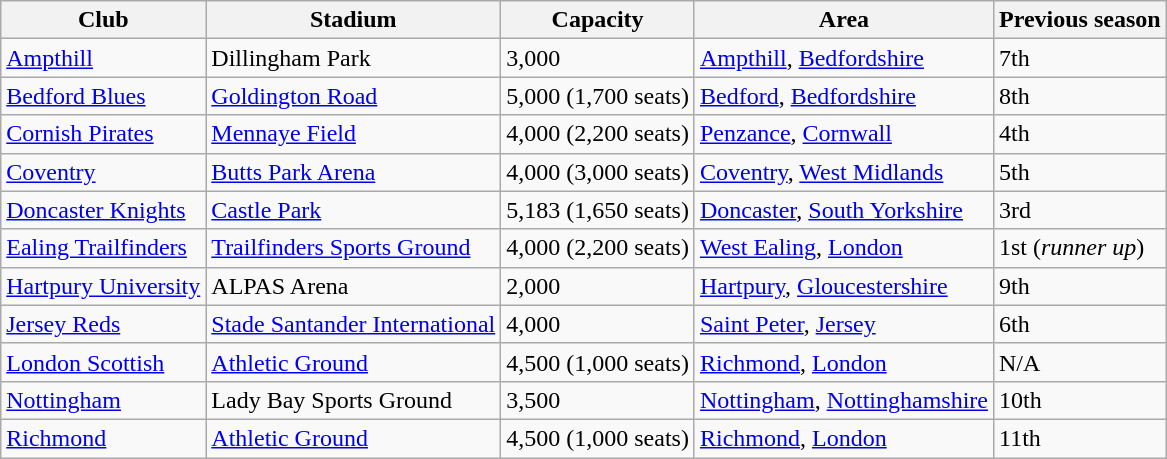<table class="wikitable sortable">
<tr>
<th>Club</th>
<th>Stadium</th>
<th>Capacity</th>
<th>Area</th>
<th>Previous season</th>
</tr>
<tr>
<td><a href='#'>Ampthill</a></td>
<td>Dillingham Park</td>
<td>3,000</td>
<td><a href='#'>Ampthill</a>, <a href='#'>Bedfordshire</a></td>
<td>7th</td>
</tr>
<tr>
<td><a href='#'>Bedford Blues</a></td>
<td><a href='#'>Goldington Road</a></td>
<td>5,000 (1,700 seats)</td>
<td><a href='#'>Bedford</a>, <a href='#'>Bedfordshire</a></td>
<td>8th</td>
</tr>
<tr>
<td><a href='#'>Cornish Pirates</a></td>
<td><a href='#'>Mennaye Field</a></td>
<td>4,000 (2,200 seats)</td>
<td><a href='#'>Penzance</a>, <a href='#'>Cornwall</a></td>
<td>4th</td>
</tr>
<tr>
<td><a href='#'>Coventry</a></td>
<td><a href='#'>Butts Park Arena</a></td>
<td>4,000 (3,000 seats)</td>
<td><a href='#'>Coventry</a>, <a href='#'>West Midlands</a></td>
<td>5th</td>
</tr>
<tr>
<td><a href='#'>Doncaster Knights</a></td>
<td><a href='#'>Castle Park</a></td>
<td>5,183 (1,650 seats)</td>
<td><a href='#'>Doncaster</a>, <a href='#'>South Yorkshire</a></td>
<td>3rd</td>
</tr>
<tr>
<td><a href='#'>Ealing Trailfinders</a></td>
<td><a href='#'>Trailfinders Sports Ground</a></td>
<td>4,000 (2,200 seats)</td>
<td><a href='#'>West Ealing</a>, <a href='#'>London</a></td>
<td>1st (<em>runner up</em>)</td>
</tr>
<tr>
<td><a href='#'>Hartpury University</a></td>
<td>ALPAS Arena</td>
<td>2,000</td>
<td><a href='#'>Hartpury</a>, <a href='#'>Gloucestershire</a></td>
<td>9th</td>
</tr>
<tr>
<td><a href='#'>Jersey Reds</a></td>
<td><a href='#'>Stade Santander International</a></td>
<td>4,000</td>
<td><a href='#'>Saint Peter</a>, <a href='#'>Jersey</a></td>
<td>6th</td>
</tr>
<tr>
<td><a href='#'>London Scottish</a></td>
<td><a href='#'>Athletic Ground</a></td>
<td>4,500 (1,000 seats)</td>
<td><a href='#'>Richmond</a>, <a href='#'>London</a></td>
<td>N/A</td>
</tr>
<tr>
<td><a href='#'>Nottingham</a></td>
<td>Lady Bay Sports Ground</td>
<td>3,500</td>
<td><a href='#'>Nottingham</a>, <a href='#'>Nottinghamshire</a></td>
<td>10th</td>
</tr>
<tr>
<td><a href='#'>Richmond</a></td>
<td><a href='#'>Athletic Ground</a></td>
<td>4,500 (1,000 seats)</td>
<td><a href='#'>Richmond</a>, <a href='#'>London</a></td>
<td>11th</td>
</tr>
</table>
